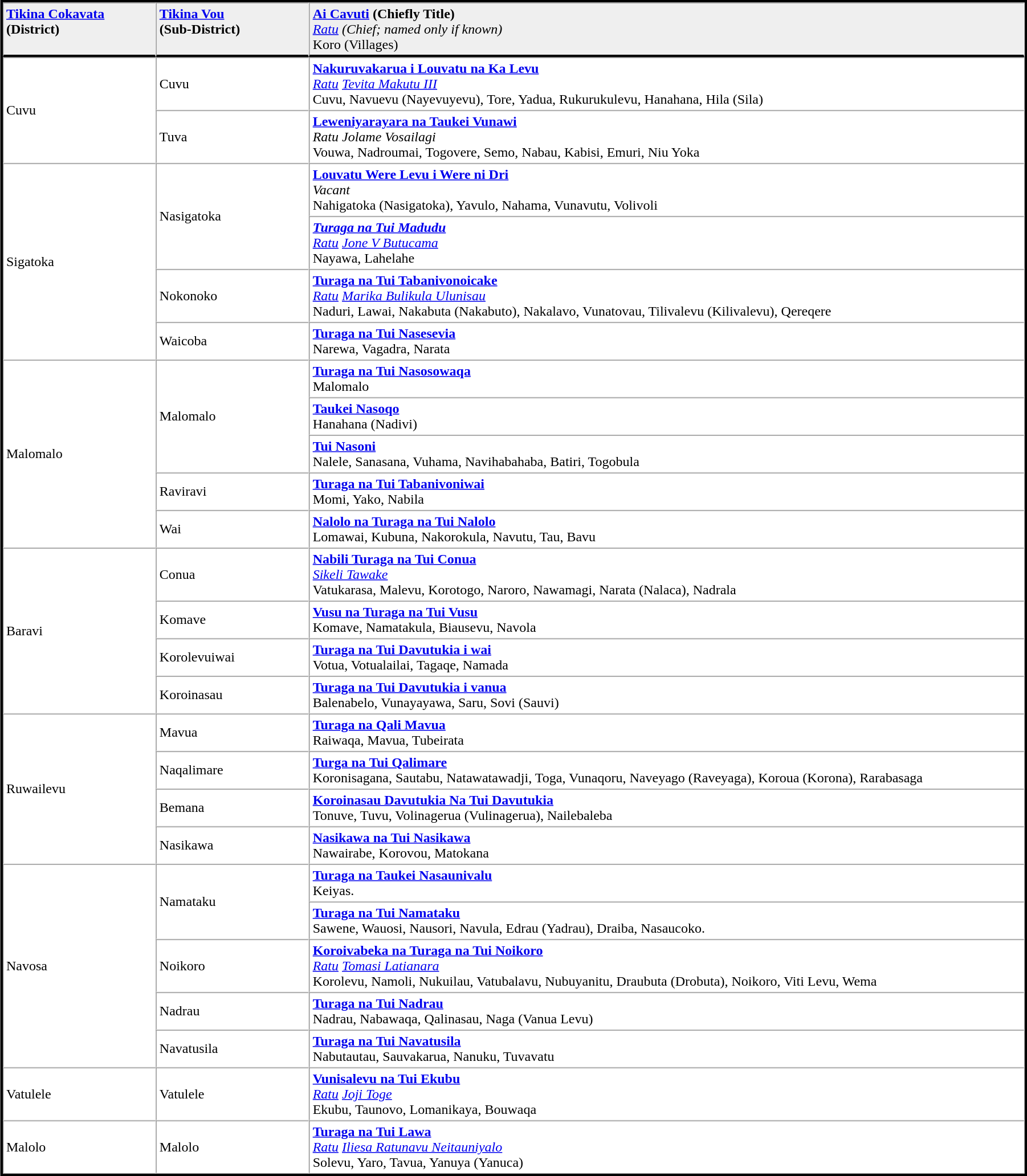<table table width="95%" border="1" align="center" cellpadding=3 cellspacing=0 style="margin:5px; border:3px solid;">
<tr>
<td valign="top" td width="15%" style="border-bottom:3px solid; background:#efefef;"><strong><a href='#'>Tikina Cokavata</a><br>(District)</strong></td>
<td valign="top" td width="15%" style="border-bottom:3px solid; background:#efefef;"><strong><a href='#'>Tikina Vou</a><br>(Sub-District)</strong></td>
<td valign="top" td width="70%" style="border-bottom:3px solid; background:#efefef;"><strong><a href='#'>Ai Cavuti</a> (Chiefly Title)</strong><br><em><a href='#'>Ratu</a> (Chief; named only if known)</em><br>Koro (Villages)</td>
</tr>
<tr>
<td rowspan=2>Cuvu</td>
<td>Cuvu</td>
<td><strong><a href='#'>Nakuruvakarua i Louvatu na Ka Levu</a></strong><br><em><a href='#'>Ratu</a> <a href='#'>Tevita Makutu III</a></em><br>Cuvu, Navuevu (Nayevuyevu), Tore, Yadua, Rukurukulevu, Hanahana, Hila (Sila)</td>
</tr>
<tr>
<td>Tuva</td>
<td><strong><a href='#'>Leweniyarayara na Taukei Vunawi</a></strong><br><em>Ratu Jolame Vosailagi</em><br>Vouwa, Nadroumai, Togovere, Semo, Nabau, Kabisi, Emuri, Niu Yoka</td>
</tr>
<tr>
<td rowspan=4>Sigatoka</td>
<td rowspan=2>Nasigatoka</td>
<td><strong><a href='#'>Louvatu Were Levu i Were ni Dri</a></strong><br><em>Vacant</em><br>Nahigatoka (Nasigatoka), Yavulo, Nahama, Vunavutu, Volivoli</td>
</tr>
<tr>
<td><strong><a href='#'><strong><em>Turaga na Tui Madudu</em></strong></a></strong><br><em><a href='#'>Ratu</a> <a href='#'>Jone V Butucama</a></em><br>Nayawa, Lahelahe</td>
</tr>
<tr>
<td>Nokonoko</td>
<td><strong><a href='#'>Turaga na Tui Tabanivonoicake</a></strong><br><em><a href='#'>Ratu</a> <a href='#'>Marika Bulikula Ulunisau</a></em><br>Naduri, Lawai, Nakabuta (Nakabuto), Nakalavo, Vunatovau, Tilivalevu (Kilivalevu), Qereqere</td>
</tr>
<tr>
<td>Waicoba</td>
<td><strong><a href='#'>Turaga na Tui Nasesevia</a></strong><br>Narewa, Vagadra, Narata</td>
</tr>
<tr>
<td rowspan=5>Malomalo</td>
<td rowspan=3>Malomalo</td>
<td><strong><a href='#'>Turaga na Tui Nasosowaqa</a></strong><br>Malomalo</td>
</tr>
<tr>
<td><strong><a href='#'>Taukei Nasoqo</a></strong><br>Hanahana (Nadivi)</td>
</tr>
<tr>
<td><strong><a href='#'>Tui Nasoni</a></strong><br>Nalele, Sanasana, Vuhama, Navihabahaba, Batiri, Togobula</td>
</tr>
<tr>
<td>Raviravi</td>
<td><strong><a href='#'>Turaga na Tui Tabanivoniwai</a></strong><br>Momi, Yako, Nabila</td>
</tr>
<tr>
<td>Wai</td>
<td><strong><a href='#'>Nalolo na Turaga na Tui Nalolo</a></strong><br>Lomawai, Kubuna, Nakorokula, Navutu, Tau, Bavu</td>
</tr>
<tr>
<td rowspan=4>Baravi</td>
<td>Conua</td>
<td><strong><a href='#'>Nabili Turaga na Tui Conua</a></strong><br><em><a href='#'>Sikeli Tawake</a></em><br>Vatukarasa, Malevu, Korotogo, Naroro, Nawamagi, Narata (Nalaca), Nadrala</td>
</tr>
<tr>
<td>Komave</td>
<td><strong><a href='#'>Vusu na Turaga na Tui Vusu</a></strong><br>Komave, Namatakula, Biausevu, Navola</td>
</tr>
<tr>
<td>Korolevuiwai</td>
<td><strong><a href='#'>Turaga na Tui Davutukia i wai</a></strong><br>Votua, Votualailai, Tagaqe, Namada</td>
</tr>
<tr>
<td>Koroinasau</td>
<td><strong><a href='#'>Turaga na Tui Davutukia i vanua</a></strong><br>Balenabelo, Vunayayawa, Saru, Sovi (Sauvi)</td>
</tr>
<tr>
<td rowspan=4>Ruwailevu</td>
<td>Mavua</td>
<td><strong><a href='#'>Turaga na Qali Mavua</a></strong><br>Raiwaqa, Mavua, Tubeirata</td>
</tr>
<tr>
<td>Naqalimare</td>
<td><strong><a href='#'>Turga na Tui Qalimare</a></strong><br>Koronisagana, Sautabu, Natawatawadji, Toga, Vunaqoru, Naveyago (Raveyaga), Koroua (Korona), Rarabasaga</td>
</tr>
<tr>
<td>Bemana</td>
<td><strong><a href='#'>Koroinasau Davutukia Na Tui Davutukia</a></strong><br>Tonuve, Tuvu, Volinagerua (Vulinagerua), Nailebaleba</td>
</tr>
<tr>
<td>Nasikawa</td>
<td><strong><a href='#'>Nasikawa na Tui Nasikawa</a></strong><br>Nawairabe, Korovou, Matokana</td>
</tr>
<tr>
<td rowspan=5>Navosa</td>
<td rowspan=2>Namataku</td>
<td><strong><a href='#'>Turaga na Taukei Nasaunivalu</a></strong><br>Keiyas.</td>
</tr>
<tr>
<td><strong><a href='#'>Turaga na Tui Namataku</a></strong><br>Sawene, Wauosi, Nausori, Navula, Edrau (Yadrau), Draiba, Nasaucoko.</td>
</tr>
<tr>
<td>Noikoro</td>
<td><strong><a href='#'>Koroivabeka na Turaga na Tui Noikoro</a></strong><br><em><a href='#'>Ratu</a> <a href='#'>Tomasi Latianara</a></em><br>Korolevu, Namoli, Nukuilau, Vatubalavu, Nubuyanitu, Draubuta (Drobuta), Noikoro, Viti Levu, Wema</td>
</tr>
<tr>
<td>Nadrau</td>
<td><strong><a href='#'>Turaga na Tui Nadrau</a></strong><br>Nadrau, Nabawaqa, Qalinasau, Naga (Vanua Levu)</td>
</tr>
<tr>
<td>Navatusila</td>
<td><strong><a href='#'>Turaga na Tui Navatusila</a></strong><br>Nabutautau, Sauvakarua, Nanuku, Tuvavatu</td>
</tr>
<tr>
<td>Vatulele</td>
<td>Vatulele</td>
<td><strong><a href='#'>Vunisalevu na Tui Ekubu</a></strong><br><em><a href='#'>Ratu</a> <a href='#'>Joji Toge</a></em><br>Ekubu, Taunovo, Lomanikaya, Bouwaqa</td>
</tr>
<tr>
<td>Malolo</td>
<td>Malolo</td>
<td><strong><a href='#'>Turaga na Tui Lawa</a></strong><br><em><a href='#'>Ratu</a> <a href='#'>Iliesa Ratunavu Neitauniyalo</a></em><br>Solevu, Yaro, Tavua, Yanuya (Yanuca)</td>
</tr>
</table>
